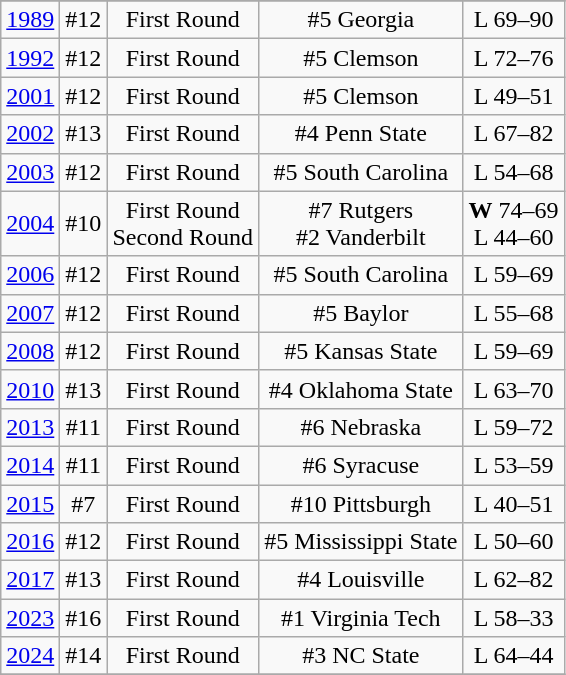<table class="wikitable" style="text-align:center">
<tr>
</tr>
<tr>
<td rowspan=1><a href='#'>1989</a></td>
<td>#12</td>
<td>First Round</td>
<td>#5 Georgia</td>
<td>L 69–90</td>
</tr>
<tr style="text-align:center;">
<td rowspan=1><a href='#'>1992</a></td>
<td>#12</td>
<td>First Round</td>
<td>#5 Clemson</td>
<td>L 72–76</td>
</tr>
<tr style="text-align:center;">
<td rowspan=1><a href='#'>2001</a></td>
<td>#12</td>
<td>First Round</td>
<td>#5 Clemson</td>
<td>L 49–51</td>
</tr>
<tr style="text-align:center;">
<td rowspan=1><a href='#'>2002</a></td>
<td>#13</td>
<td>First Round</td>
<td>#4 Penn State</td>
<td>L 67–82</td>
</tr>
<tr style="text-align:center;">
<td rowspan=1><a href='#'>2003</a></td>
<td>#12</td>
<td>First Round</td>
<td>#5 South Carolina</td>
<td>L 54–68</td>
</tr>
<tr style="text-align:center;">
<td rowspan=1><a href='#'>2004</a></td>
<td>#10</td>
<td>First Round<br>Second Round</td>
<td>#7 Rutgers<br>#2 Vanderbilt</td>
<td><strong>W</strong> 74–69<br>L 44–60</td>
</tr>
<tr style="text-align:center;">
<td rowspan=1><a href='#'>2006</a></td>
<td>#12</td>
<td>First Round</td>
<td>#5 South Carolina</td>
<td>L 59–69</td>
</tr>
<tr style="text-align:center;">
<td rowspan=1><a href='#'>2007</a></td>
<td>#12</td>
<td>First Round</td>
<td>#5 Baylor</td>
<td>L 55–68</td>
</tr>
<tr style="text-align:center;">
<td rowspan=1><a href='#'>2008</a></td>
<td>#12</td>
<td>First Round</td>
<td>#5 Kansas State</td>
<td>L 59–69</td>
</tr>
<tr style="text-align:center;">
<td rowspan=1><a href='#'>2010</a></td>
<td>#13</td>
<td>First Round</td>
<td>#4 Oklahoma State</td>
<td>L 63–70</td>
</tr>
<tr style="text-align:center;">
<td rowspan=1><a href='#'>2013</a></td>
<td>#11</td>
<td>First Round</td>
<td>#6 Nebraska</td>
<td>L 59–72</td>
</tr>
<tr style="text-align:center;">
<td rowspan=1><a href='#'>2014</a></td>
<td>#11</td>
<td>First Round</td>
<td>#6 Syracuse</td>
<td>L 53–59</td>
</tr>
<tr style="text-align:center;">
<td rowspan=1><a href='#'>2015</a></td>
<td>#7</td>
<td>First Round</td>
<td>#10 Pittsburgh</td>
<td>L 40–51</td>
</tr>
<tr style="text-align:center;">
<td rowspan=1><a href='#'>2016</a></td>
<td>#12</td>
<td>First Round</td>
<td>#5 Mississippi State</td>
<td>L 50–60</td>
</tr>
<tr style="text-align:center;">
<td rowspan=1><a href='#'>2017</a></td>
<td>#13</td>
<td>First Round</td>
<td>#4 Louisville</td>
<td>L 62–82</td>
</tr>
<tr style="text-align:center;">
<td rowspan=1><a href='#'>2023</a></td>
<td>#16</td>
<td>First Round</td>
<td>#1 Virginia Tech</td>
<td>L 58–33</td>
</tr>
<tr style="text-align:center;">
<td rowspan=1><a href='#'>2024</a></td>
<td>#14</td>
<td>First Round</td>
<td>#3 NC State</td>
<td>L 64–44</td>
</tr>
<tr style="text-align:center;">
</tr>
</table>
